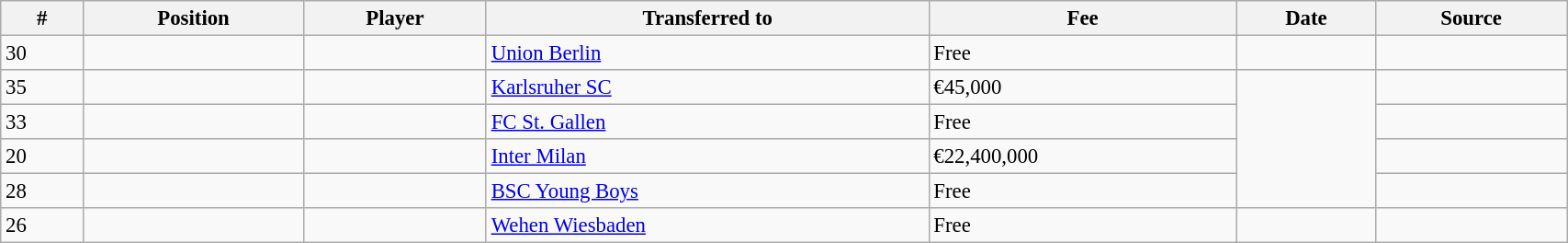<table class="wikitable sortable" style="width:90%; text-align:center; font-size:95%; text-align:left;">
<tr>
<th>#</th>
<th>Position</th>
<th>Player</th>
<th>Transferred to</th>
<th>Fee</th>
<th>Date</th>
<th>Source</th>
</tr>
<tr>
<td>30</td>
<td></td>
<td></td>
<td> <a href='#'>Union Berlin</a></td>
<td>Free</td>
<td></td>
<td></td>
</tr>
<tr>
<td>35</td>
<td></td>
<td></td>
<td> <a href='#'>Karlsruher SC</a></td>
<td>€45,000</td>
<td rowspan=4></td>
<td></td>
</tr>
<tr>
<td>33</td>
<td></td>
<td></td>
<td> <a href='#'>FC St. Gallen</a></td>
<td>Free</td>
<td></td>
</tr>
<tr>
<td>20</td>
<td></td>
<td></td>
<td> <a href='#'>Inter Milan</a></td>
<td>€22,400,000</td>
<td></td>
</tr>
<tr>
<td>28</td>
<td></td>
<td></td>
<td> <a href='#'>BSC Young Boys</a></td>
<td>Free</td>
<td></td>
</tr>
<tr>
<td>26</td>
<td></td>
<td></td>
<td> <a href='#'>Wehen Wiesbaden</a></td>
<td>Free</td>
<td></td>
<td></td>
</tr>
</table>
